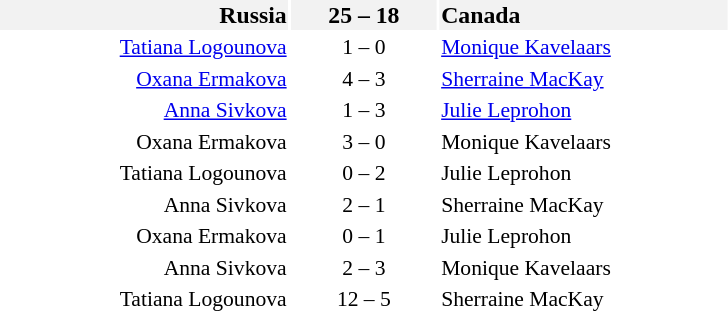<table style="font-size:90%">
<tr style="font-size:110%; background:#f2f2f2">
<td style="width:12em" align=right><strong>Russia</strong> </td>
<td style="width:6em" align=center><strong>25 – 18</strong></td>
<td style="width:12em"> <strong>Canada</strong></td>
</tr>
<tr>
<td align=right><a href='#'>Tatiana Logounova</a></td>
<td align=center>1 – 0</td>
<td><a href='#'>Monique Kavelaars</a></td>
</tr>
<tr>
<td align=right><a href='#'>Oxana Ermakova</a></td>
<td align=center>4 – 3</td>
<td><a href='#'>Sherraine MacKay</a></td>
</tr>
<tr>
<td align=right><a href='#'>Anna Sivkova</a></td>
<td align=center>1 – 3</td>
<td><a href='#'>Julie Leprohon</a></td>
</tr>
<tr>
<td align=right>Oxana Ermakova</td>
<td align=center>3 – 0</td>
<td>Monique Kavelaars</td>
</tr>
<tr>
<td align=right>Tatiana Logounova</td>
<td align=center>0 – 2</td>
<td>Julie Leprohon</td>
</tr>
<tr>
<td align=right>Anna Sivkova</td>
<td align=center>2 – 1</td>
<td>Sherraine MacKay</td>
</tr>
<tr>
<td align=right>Oxana Ermakova</td>
<td align=center>0 – 1</td>
<td>Julie Leprohon</td>
</tr>
<tr>
<td align=right>Anna Sivkova</td>
<td align=center>2 – 3</td>
<td>Monique Kavelaars</td>
</tr>
<tr>
<td align=right>Tatiana Logounova</td>
<td align=center>12 – 5</td>
<td>Sherraine MacKay</td>
</tr>
</table>
